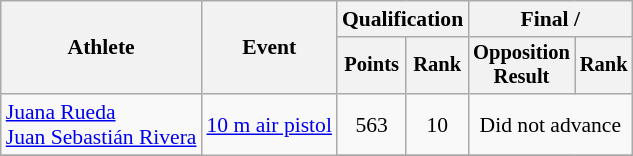<table class=wikitable style=font-size:90%;text-align:center>
<tr>
<th rowspan=2>Athlete</th>
<th rowspan=2>Event</th>
<th colspan=2>Qualification</th>
<th colspan=2>Final / </th>
</tr>
<tr style=font-size:95%>
<th>Points</th>
<th>Rank</th>
<th>Opposition<br>Result</th>
<th>Rank</th>
</tr>
<tr>
<td align=left><a href='#'>Juana Rueda</a><br><a href='#'>Juan Sebastián Rivera</a></td>
<td align=left rowspan=2><a href='#'>10 m air pistol</a></td>
<td>563</td>
<td>10</td>
<td colspan="2">Did not advance</td>
</tr>
<tr>
</tr>
</table>
